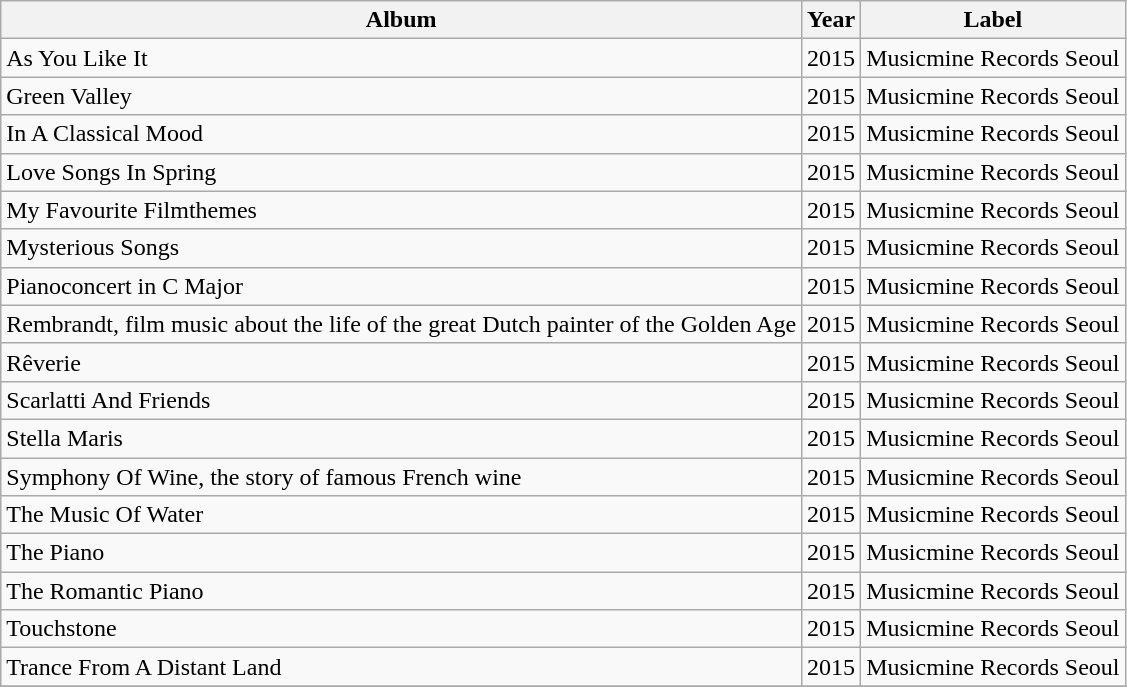<table class="wikitable sortable">
<tr>
<th>Album</th>
<th>Year</th>
<th>Label</th>
</tr>
<tr>
<td>As You Like It</td>
<td>2015</td>
<td>Musicmine Records Seoul</td>
</tr>
<tr>
<td>Green Valley</td>
<td>2015</td>
<td>Musicmine Records Seoul</td>
</tr>
<tr>
<td>In A Classical Mood</td>
<td>2015</td>
<td>Musicmine Records Seoul</td>
</tr>
<tr>
<td>Love Songs In Spring</td>
<td>2015</td>
<td>Musicmine Records Seoul</td>
</tr>
<tr>
<td>My Favourite Filmthemes</td>
<td>2015</td>
<td>Musicmine Records Seoul</td>
</tr>
<tr>
<td>Mysterious Songs</td>
<td>2015</td>
<td>Musicmine Records Seoul</td>
</tr>
<tr>
<td>Pianoconcert in C Major</td>
<td>2015</td>
<td>Musicmine Records Seoul</td>
</tr>
<tr>
<td>Rembrandt, film music about the life of the great Dutch painter of the Golden Age</td>
<td>2015</td>
<td>Musicmine Records Seoul</td>
</tr>
<tr>
<td>Rêverie</td>
<td>2015</td>
<td>Musicmine Records Seoul</td>
</tr>
<tr>
<td>Scarlatti And Friends</td>
<td>2015</td>
<td>Musicmine Records Seoul</td>
</tr>
<tr>
<td>Stella Maris</td>
<td>2015</td>
<td>Musicmine Records Seoul</td>
</tr>
<tr>
<td>Symphony Of Wine, the story of famous French wine</td>
<td>2015</td>
<td>Musicmine Records Seoul</td>
</tr>
<tr>
<td>The Music Of Water</td>
<td>2015</td>
<td>Musicmine Records Seoul</td>
</tr>
<tr>
<td>The Piano</td>
<td>2015</td>
<td>Musicmine Records Seoul</td>
</tr>
<tr>
<td>The Romantic Piano</td>
<td>2015</td>
<td>Musicmine Records Seoul</td>
</tr>
<tr>
<td>Touchstone</td>
<td>2015</td>
<td>Musicmine Records Seoul</td>
</tr>
<tr>
<td>Trance From A Distant Land</td>
<td>2015</td>
<td>Musicmine Records Seoul</td>
</tr>
<tr>
</tr>
</table>
